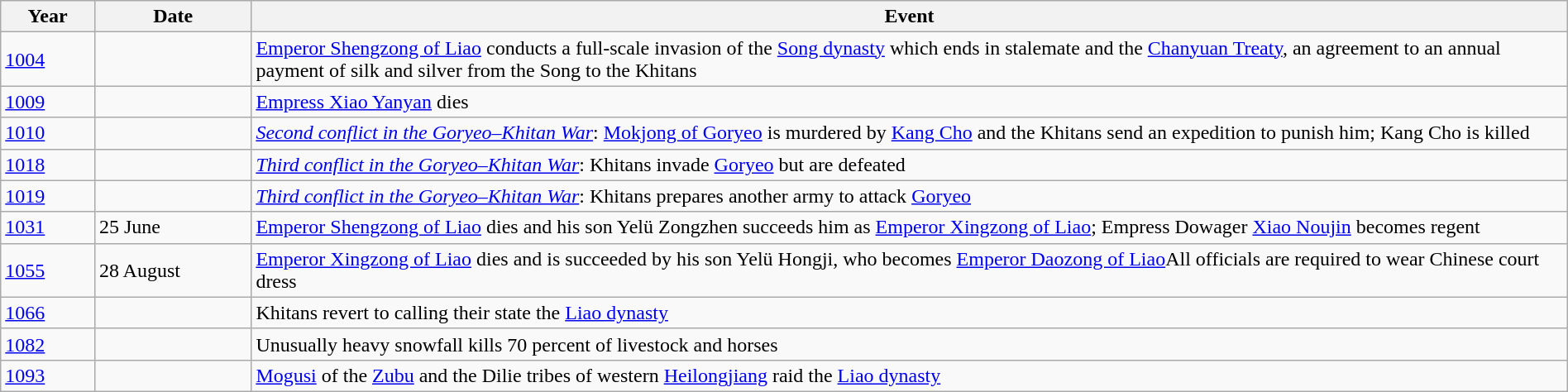<table class="wikitable" width="100%">
<tr>
<th style="width:6%">Year</th>
<th style="width:10%">Date</th>
<th>Event</th>
</tr>
<tr>
<td><a href='#'>1004</a></td>
<td></td>
<td><a href='#'>Emperor Shengzong of Liao</a> conducts a full-scale invasion of the <a href='#'>Song dynasty</a> which ends in stalemate and the <a href='#'>Chanyuan Treaty</a>, an agreement to an annual payment of silk and silver from the Song to the Khitans</td>
</tr>
<tr>
<td><a href='#'>1009</a></td>
<td></td>
<td><a href='#'>Empress Xiao Yanyan</a> dies</td>
</tr>
<tr>
<td><a href='#'>1010</a></td>
<td></td>
<td><em><a href='#'>Second conflict in the Goryeo–Khitan War</a></em>: <a href='#'>Mokjong of Goryeo</a> is murdered by <a href='#'>Kang Cho</a> and the Khitans send an expedition to punish him; Kang Cho is killed</td>
</tr>
<tr>
<td><a href='#'>1018</a></td>
<td></td>
<td><em><a href='#'>Third conflict in the Goryeo–Khitan War</a></em>: Khitans invade <a href='#'>Goryeo</a> but are defeated</td>
</tr>
<tr>
<td><a href='#'>1019</a></td>
<td></td>
<td><em><a href='#'>Third conflict in the Goryeo–Khitan War</a></em>: Khitans prepares another army to attack <a href='#'>Goryeo</a></td>
</tr>
<tr>
<td><a href='#'>1031</a></td>
<td>25 June</td>
<td><a href='#'>Emperor Shengzong of Liao</a> dies and his son Yelü Zongzhen succeeds him as <a href='#'>Emperor Xingzong of Liao</a>; Empress Dowager <a href='#'>Xiao Noujin</a> becomes regent</td>
</tr>
<tr>
<td><a href='#'>1055</a></td>
<td>28 August</td>
<td><a href='#'>Emperor Xingzong of Liao</a> dies and is succeeded by his son Yelü Hongji, who becomes <a href='#'>Emperor Daozong of Liao</a>All officials are required to wear Chinese court dress</td>
</tr>
<tr>
<td><a href='#'>1066</a></td>
<td></td>
<td>Khitans revert to calling their state the <a href='#'>Liao dynasty</a></td>
</tr>
<tr>
<td><a href='#'>1082</a></td>
<td></td>
<td>Unusually heavy snowfall kills 70 percent of livestock and horses</td>
</tr>
<tr>
<td><a href='#'>1093</a></td>
<td></td>
<td><a href='#'>Mogusi</a> of the <a href='#'>Zubu</a> and the Dilie tribes of western <a href='#'>Heilongjiang</a> raid the <a href='#'>Liao dynasty</a></td>
</tr>
</table>
